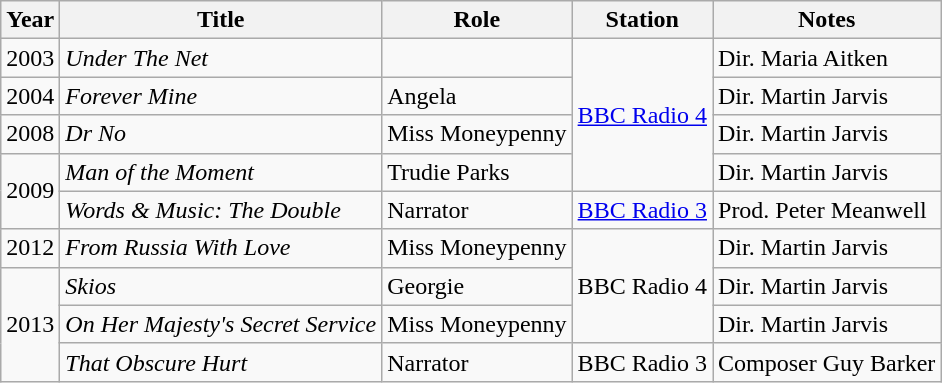<table class="wikitable sortable">
<tr>
<th>Year</th>
<th>Title</th>
<th>Role</th>
<th>Station</th>
<th>Notes</th>
</tr>
<tr>
<td>2003</td>
<td><em>Under The Net</em></td>
<td></td>
<td rowspan="4"><a href='#'>BBC Radio 4</a></td>
<td>Dir. Maria Aitken</td>
</tr>
<tr>
<td>2004</td>
<td><em>Forever Mine</em></td>
<td>Angela</td>
<td>Dir. Martin Jarvis</td>
</tr>
<tr>
<td>2008</td>
<td><em>Dr No</em></td>
<td>Miss Moneypenny</td>
<td>Dir. Martin Jarvis</td>
</tr>
<tr>
<td rowspan="2">2009</td>
<td><em>Man of the Moment</em></td>
<td>Trudie Parks</td>
<td>Dir. Martin Jarvis</td>
</tr>
<tr>
<td><em>Words & Music: The Double</em></td>
<td>Narrator</td>
<td><a href='#'>BBC Radio 3</a></td>
<td>Prod. Peter Meanwell</td>
</tr>
<tr>
<td>2012</td>
<td><em>From Russia With Love</em></td>
<td>Miss Moneypenny</td>
<td rowspan="3">BBC Radio 4</td>
<td>Dir. Martin Jarvis</td>
</tr>
<tr>
<td rowspan="3">2013</td>
<td><em>Skios</em></td>
<td>Georgie</td>
<td>Dir. Martin Jarvis</td>
</tr>
<tr>
<td><em>On Her Majesty's Secret Service</em></td>
<td>Miss Moneypenny</td>
<td>Dir. Martin Jarvis</td>
</tr>
<tr>
<td><em>That Obscure Hurt</em></td>
<td>Narrator</td>
<td>BBC Radio 3</td>
<td>Composer Guy Barker</td>
</tr>
</table>
